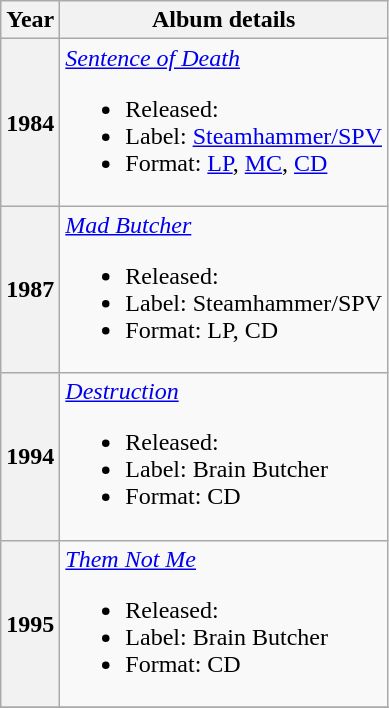<table class="wikitable plainrowheaders" style="text-align:center;">
<tr>
<th>Year</th>
<th>Album details</th>
</tr>
<tr>
<th scope="row">1984</th>
<td align=left><em><a href='#'>Sentence of Death</a></em><br><ul><li>Released: </li><li>Label: <a href='#'>Steamhammer/SPV</a></li><li>Format: <a href='#'>LP</a>, <a href='#'>MC</a>, <a href='#'>CD</a></li></ul></td>
</tr>
<tr>
<th scope="row">1987</th>
<td align=left><em><a href='#'>Mad Butcher</a></em><br><ul><li>Released: </li><li>Label: Steamhammer/SPV</li><li>Format: LP, CD</li></ul></td>
</tr>
<tr>
<th scope="row">1994</th>
<td align=left><em><a href='#'>Destruction</a></em><br><ul><li>Released: </li><li>Label: Brain Butcher</li><li>Format: CD</li></ul></td>
</tr>
<tr>
<th scope="row">1995</th>
<td align=left><em><a href='#'>Them Not Me</a></em><br><ul><li>Released: </li><li>Label: Brain Butcher</li><li>Format: CD</li></ul></td>
</tr>
<tr>
</tr>
</table>
